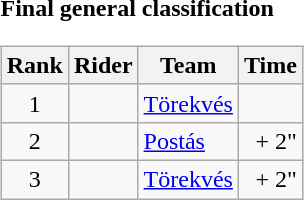<table>
<tr>
<td><strong>Final general classification</strong><br><table class="wikitable">
<tr>
<th scope="col">Rank</th>
<th scope="col">Rider</th>
<th scope="col">Team</th>
<th scope="col">Time</th>
</tr>
<tr>
<td style="text-align:center;">1</td>
<td></td>
<td><a href='#'>Törekvés</a></td>
<td style="text-align:right;"></td>
</tr>
<tr>
<td style="text-align:center;">2</td>
<td></td>
<td><a href='#'>Postás</a></td>
<td style="text-align:right;">+ 2"</td>
</tr>
<tr>
<td style="text-align:center;">3</td>
<td></td>
<td><a href='#'>Törekvés</a></td>
<td style="text-align:right;">+ 2"</td>
</tr>
</table>
</td>
</tr>
</table>
